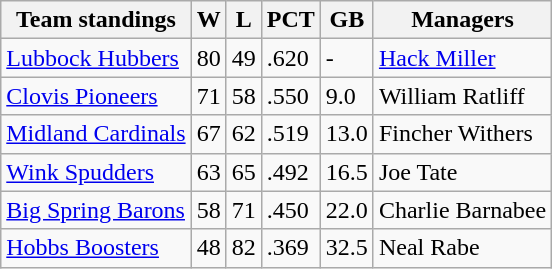<table class="wikitable">
<tr>
<th>Team standings</th>
<th>W</th>
<th>L</th>
<th>PCT</th>
<th>GB</th>
<th>Managers</th>
</tr>
<tr>
<td><a href='#'>Lubbock Hubbers</a></td>
<td>80</td>
<td>49</td>
<td>.620</td>
<td>-</td>
<td><a href='#'>Hack Miller</a></td>
</tr>
<tr>
<td><a href='#'>Clovis Pioneers</a></td>
<td>71</td>
<td>58</td>
<td>.550</td>
<td>9.0</td>
<td>William Ratliff</td>
</tr>
<tr>
<td><a href='#'>Midland Cardinals</a></td>
<td>67</td>
<td>62</td>
<td>.519</td>
<td>13.0</td>
<td>Fincher Withers</td>
</tr>
<tr>
<td><a href='#'>Wink Spudders</a></td>
<td>63</td>
<td>65</td>
<td>.492</td>
<td>16.5</td>
<td>Joe Tate</td>
</tr>
<tr>
<td><a href='#'>Big Spring Barons</a></td>
<td>58</td>
<td>71</td>
<td>.450</td>
<td>22.0</td>
<td>Charlie Barnabee</td>
</tr>
<tr>
<td><a href='#'>Hobbs Boosters</a></td>
<td>48</td>
<td>82</td>
<td>.369</td>
<td>32.5</td>
<td>Neal Rabe</td>
</tr>
</table>
